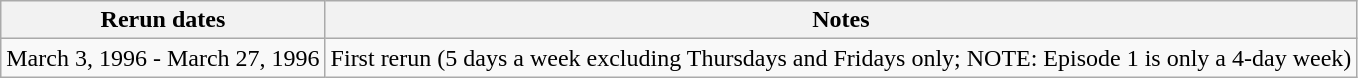<table class="wikitable collapsible collapsed" style="text-align: center">
<tr>
<th>Rerun dates</th>
<th>Notes</th>
</tr>
<tr>
<td>March 3, 1996 - March 27, 1996</td>
<td>First rerun (5 days a week excluding Thursdays and Fridays only; NOTE: Episode 1 is only a 4-day week)</td>
</tr>
</table>
